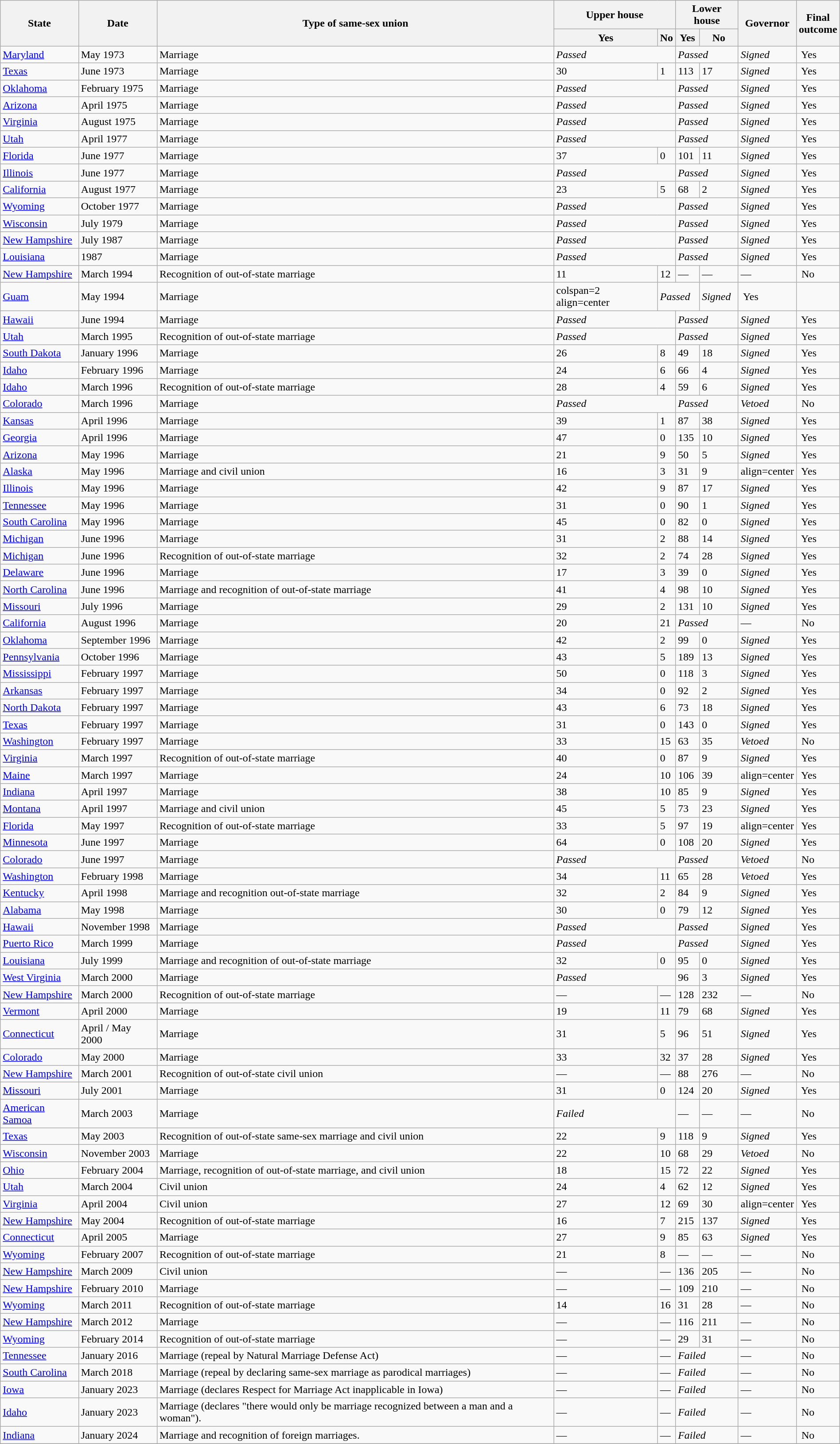<table class="wikitable sortable" style="width:100%;">
<tr>
<th rowspan=2>State</th>
<th rowspan=2>Date</th>
<th rowspan=2>Type of same-sex union</th>
<th colspan=2>Upper house</th>
<th colspan=2>Lower house</th>
<th rowspan=2>Governor</th>
<th rowspan=2>Final<br>outcome</th>
</tr>
<tr>
<th>Yes</th>
<th>No</th>
<th>Yes</th>
<th>No</th>
</tr>
<tr>
<td> <a href='#'>Maryland</a></td>
<td>May 1973</td>
<td>Marriage</td>
<td colspan=2><em>Passed</em></td>
<td colspan=2><em>Passed</em></td>
<td><em>Signed</em></td>
<td> Yes</td>
</tr>
<tr>
<td> <a href='#'>Texas</a></td>
<td>June 1973</td>
<td>Marriage</td>
<td>30</td>
<td>1</td>
<td>113</td>
<td>17</td>
<td><em>Signed</em></td>
<td> Yes</td>
</tr>
<tr>
<td> <a href='#'>Oklahoma</a></td>
<td>February 1975</td>
<td>Marriage</td>
<td colspan=2><em>Passed</em></td>
<td colspan=2><em>Passed</em></td>
<td><em>Signed</em></td>
<td> Yes</td>
</tr>
<tr>
<td> <a href='#'>Arizona</a></td>
<td>April 1975</td>
<td>Marriage</td>
<td colspan=2><em>Passed</em></td>
<td colspan=2><em>Passed</em></td>
<td><em>Signed</em></td>
<td> Yes</td>
</tr>
<tr>
<td> <a href='#'>Virginia</a></td>
<td>August 1975</td>
<td>Marriage</td>
<td colspan=2><em>Passed</em></td>
<td colspan=2><em>Passed</em></td>
<td><em>Signed</em></td>
<td> Yes</td>
</tr>
<tr>
<td> <a href='#'>Utah</a></td>
<td>April 1977</td>
<td>Marriage</td>
<td colspan=2><em>Passed</em></td>
<td colspan=2><em>Passed</em></td>
<td><em>Signed</em></td>
<td> Yes</td>
</tr>
<tr>
<td> <a href='#'>Florida</a></td>
<td>June 1977</td>
<td>Marriage</td>
<td>37</td>
<td>0</td>
<td>101</td>
<td>11</td>
<td><em>Signed</em></td>
<td> Yes</td>
</tr>
<tr>
<td> <a href='#'>Illinois</a></td>
<td>June 1977</td>
<td>Marriage</td>
<td colspan=2><em>Passed</em></td>
<td colspan=2><em>Passed</em></td>
<td><em>Signed</em></td>
<td> Yes</td>
</tr>
<tr>
<td> <a href='#'>California</a></td>
<td>August 1977</td>
<td>Marriage</td>
<td>23</td>
<td>5</td>
<td>68</td>
<td>2</td>
<td><em>Signed</em></td>
<td> Yes</td>
</tr>
<tr>
<td> <a href='#'>Wyoming</a></td>
<td>October 1977</td>
<td>Marriage</td>
<td colspan=2><em>Passed</em></td>
<td colspan=2><em>Passed</em></td>
<td><em>Signed</em></td>
<td> Yes</td>
</tr>
<tr>
<td> <a href='#'>Wisconsin</a></td>
<td>July 1979</td>
<td>Marriage</td>
<td colspan=2><em>Passed</em></td>
<td colspan=2><em>Passed</em></td>
<td><em>Signed</em></td>
<td> Yes</td>
</tr>
<tr>
<td> <a href='#'>New Hampshire</a></td>
<td>July 1987</td>
<td>Marriage</td>
<td colspan=2><em>Passed</em></td>
<td colspan=2><em>Passed</em></td>
<td><em>Signed</em></td>
<td> Yes</td>
</tr>
<tr>
<td> <a href='#'>Louisiana</a></td>
<td>1987</td>
<td>Marriage</td>
<td colspan=2><em>Passed</em></td>
<td colspan=2><em>Passed</em></td>
<td><em>Signed</em></td>
<td> Yes</td>
</tr>
<tr>
<td> <a href='#'>New Hampshire</a></td>
<td>March 1994</td>
<td>Recognition of out-of-state marriage</td>
<td>11</td>
<td>12</td>
<td>—</td>
<td>—</td>
<td>—</td>
<td> No</td>
</tr>
<tr>
<td> <a href='#'>Guam</a></td>
<td>May 1994</td>
<td>Marriage</td>
<td>colspan=2 align=center </td>
<td colspan=2><em>Passed</em></td>
<td><em>Signed</em></td>
<td> Yes</td>
</tr>
<tr>
<td> <a href='#'>Hawaii</a></td>
<td>June 1994</td>
<td>Marriage</td>
<td colspan=2><em>Passed</em></td>
<td colspan=2><em>Passed</em></td>
<td><em>Signed</em></td>
<td> Yes</td>
</tr>
<tr>
<td> <a href='#'>Utah</a></td>
<td>March 1995</td>
<td>Recognition of out-of-state marriage</td>
<td colspan=2><em>Passed</em></td>
<td colspan=2><em>Passed</em></td>
<td><em>Signed</em></td>
<td> Yes</td>
</tr>
<tr>
<td> <a href='#'>South Dakota</a></td>
<td>January 1996</td>
<td>Marriage</td>
<td>26</td>
<td>8</td>
<td>49</td>
<td>18</td>
<td><em>Signed</em></td>
<td> Yes</td>
</tr>
<tr>
<td> <a href='#'>Idaho</a></td>
<td>February 1996</td>
<td>Marriage</td>
<td>24</td>
<td>6</td>
<td>66</td>
<td>4</td>
<td><em>Signed</em></td>
<td> Yes</td>
</tr>
<tr>
<td> <a href='#'>Idaho</a></td>
<td>March 1996</td>
<td>Recognition of out-of-state marriage</td>
<td>28</td>
<td>4</td>
<td>59</td>
<td>6</td>
<td><em>Signed</em></td>
<td> Yes</td>
</tr>
<tr>
<td> <a href='#'>Colorado</a></td>
<td>March 1996</td>
<td>Marriage</td>
<td colspan=2><em>Passed</em></td>
<td colspan=2><em>Passed</em></td>
<td><em>Vetoed</em></td>
<td> No</td>
</tr>
<tr>
<td> <a href='#'>Kansas</a></td>
<td>April 1996</td>
<td>Marriage</td>
<td>39</td>
<td>1</td>
<td>87</td>
<td>38</td>
<td><em>Signed</em></td>
<td> Yes</td>
</tr>
<tr>
<td> <a href='#'>Georgia</a></td>
<td>April 1996</td>
<td>Marriage</td>
<td>47</td>
<td>0</td>
<td>135</td>
<td>10</td>
<td><em>Signed</em></td>
<td> Yes</td>
</tr>
<tr>
<td> <a href='#'>Arizona</a></td>
<td>May 1996</td>
<td>Marriage</td>
<td>21</td>
<td>9</td>
<td>50</td>
<td>5</td>
<td><em>Signed</em></td>
<td> Yes</td>
</tr>
<tr>
<td> <a href='#'>Alaska</a></td>
<td>May 1996</td>
<td>Marriage and civil union</td>
<td>16</td>
<td>3</td>
<td>31</td>
<td>9</td>
<td>align=center </td>
<td> Yes</td>
</tr>
<tr>
<td> <a href='#'>Illinois</a></td>
<td>May 1996</td>
<td>Marriage</td>
<td>42</td>
<td>9</td>
<td>87</td>
<td>17</td>
<td><em>Signed</em></td>
<td> Yes</td>
</tr>
<tr>
<td> <a href='#'>Tennessee</a></td>
<td>May 1996</td>
<td>Marriage</td>
<td>31</td>
<td>0</td>
<td>90</td>
<td>1</td>
<td><em>Signed</em></td>
<td> Yes</td>
</tr>
<tr>
<td> <a href='#'>South Carolina</a></td>
<td>May 1996</td>
<td>Marriage</td>
<td>45</td>
<td>0</td>
<td>82</td>
<td>0</td>
<td><em>Signed</em></td>
<td> Yes</td>
</tr>
<tr>
<td> <a href='#'>Michigan</a></td>
<td>June 1996</td>
<td>Marriage</td>
<td>31</td>
<td>2</td>
<td>88</td>
<td>14</td>
<td><em>Signed</em></td>
<td> Yes</td>
</tr>
<tr>
<td> <a href='#'>Michigan</a></td>
<td>June 1996</td>
<td>Recognition of out-of-state marriage</td>
<td>32</td>
<td>2</td>
<td>74</td>
<td>28</td>
<td><em>Signed</em></td>
<td> Yes</td>
</tr>
<tr>
<td> <a href='#'>Delaware</a></td>
<td>June 1996</td>
<td>Marriage</td>
<td>17</td>
<td>3</td>
<td>39</td>
<td>0</td>
<td><em>Signed</em></td>
<td> Yes</td>
</tr>
<tr>
<td> <a href='#'>North Carolina</a></td>
<td>June 1996</td>
<td>Marriage and recognition of out-of-state marriage</td>
<td>41</td>
<td>4</td>
<td>98</td>
<td>10</td>
<td><em>Signed</em></td>
<td> Yes</td>
</tr>
<tr>
<td> <a href='#'>Missouri</a></td>
<td>July 1996</td>
<td>Marriage</td>
<td>29</td>
<td>2</td>
<td>131</td>
<td>10</td>
<td><em>Signed</em></td>
<td> Yes</td>
</tr>
<tr>
<td> <a href='#'>California</a></td>
<td>August 1996</td>
<td>Marriage</td>
<td>20</td>
<td>21</td>
<td colspan=2><em>Passed</em></td>
<td>—</td>
<td> No</td>
</tr>
<tr>
<td> <a href='#'>Oklahoma</a></td>
<td>September 1996</td>
<td>Marriage</td>
<td>42</td>
<td>2</td>
<td>99</td>
<td>0</td>
<td><em>Signed</em></td>
<td> Yes</td>
</tr>
<tr>
<td> <a href='#'>Pennsylvania</a></td>
<td>October 1996</td>
<td>Marriage</td>
<td>43</td>
<td>5</td>
<td>189</td>
<td>13</td>
<td><em>Signed</em></td>
<td> Yes</td>
</tr>
<tr>
<td> <a href='#'>Mississippi</a></td>
<td>February 1997</td>
<td>Marriage</td>
<td>50</td>
<td>0</td>
<td>118</td>
<td>3</td>
<td><em>Signed</em></td>
<td> Yes</td>
</tr>
<tr>
<td> <a href='#'>Arkansas</a></td>
<td>February 1997</td>
<td>Marriage</td>
<td>34</td>
<td>0</td>
<td>92</td>
<td>2</td>
<td><em>Signed</em></td>
<td> Yes</td>
</tr>
<tr>
<td> <a href='#'>North Dakota</a></td>
<td>February 1997</td>
<td>Marriage</td>
<td>43</td>
<td>6</td>
<td>73</td>
<td>18</td>
<td><em>Signed</em></td>
<td> Yes</td>
</tr>
<tr>
<td> <a href='#'>Texas</a></td>
<td>February 1997</td>
<td>Marriage</td>
<td>31</td>
<td>0</td>
<td>143</td>
<td>0</td>
<td><em>Signed</em></td>
<td> Yes</td>
</tr>
<tr>
<td> <a href='#'>Washington</a></td>
<td>February 1997</td>
<td>Marriage</td>
<td>33</td>
<td>15</td>
<td>63</td>
<td>35</td>
<td><em>Vetoed</em></td>
<td> No</td>
</tr>
<tr>
<td> <a href='#'>Virginia</a></td>
<td>March 1997</td>
<td>Recognition of out-of-state marriage</td>
<td>40</td>
<td>0</td>
<td>87</td>
<td>9</td>
<td><em>Signed</em></td>
<td> Yes</td>
</tr>
<tr>
<td> <a href='#'>Maine</a></td>
<td>March 1997</td>
<td>Marriage</td>
<td>24</td>
<td>10</td>
<td>106</td>
<td>39</td>
<td>align=center </td>
<td> Yes</td>
</tr>
<tr>
<td> <a href='#'>Indiana</a></td>
<td>April 1997</td>
<td>Marriage</td>
<td>38</td>
<td>10</td>
<td>85</td>
<td>9</td>
<td><em>Signed</em></td>
<td> Yes</td>
</tr>
<tr>
<td> <a href='#'>Montana</a></td>
<td>April 1997</td>
<td>Marriage and civil union</td>
<td>45</td>
<td>5</td>
<td>73</td>
<td>23</td>
<td><em>Signed</em></td>
<td> Yes</td>
</tr>
<tr>
<td> <a href='#'>Florida</a></td>
<td>May 1997</td>
<td>Recognition of out-of-state marriage</td>
<td>33</td>
<td>5</td>
<td>97</td>
<td>19</td>
<td>align=center </td>
<td> Yes</td>
</tr>
<tr>
<td> <a href='#'>Minnesota</a></td>
<td>June 1997</td>
<td>Marriage</td>
<td>64</td>
<td>0</td>
<td>108</td>
<td>20</td>
<td><em>Signed</em></td>
<td> Yes</td>
</tr>
<tr>
<td> <a href='#'>Colorado</a></td>
<td>June 1997</td>
<td>Marriage</td>
<td colspan=2><em>Passed</em></td>
<td colspan=2><em>Passed</em></td>
<td><em>Vetoed</em></td>
<td> No</td>
</tr>
<tr>
<td> <a href='#'>Washington</a></td>
<td>February 1998</td>
<td>Marriage</td>
<td>34</td>
<td>11</td>
<td>65</td>
<td>28</td>
<td><em>Vetoed</em> </td>
<td> Yes</td>
</tr>
<tr>
<td> <a href='#'>Kentucky</a></td>
<td>April 1998</td>
<td>Marriage and recognition out-of-state marriage</td>
<td>32</td>
<td>2</td>
<td>84</td>
<td>9</td>
<td><em>Signed</em></td>
<td> Yes</td>
</tr>
<tr>
<td> <a href='#'>Alabama</a></td>
<td>May 1998</td>
<td>Marriage</td>
<td>30</td>
<td>0</td>
<td>79</td>
<td>12</td>
<td><em>Signed</em></td>
<td> Yes</td>
</tr>
<tr>
<td> <a href='#'>Hawaii</a></td>
<td>November 1998</td>
<td>Marriage</td>
<td colspan=2><em>Passed</em></td>
<td colspan=2><em>Passed</em></td>
<td><em>Signed</em></td>
<td> Yes</td>
</tr>
<tr>
<td> <a href='#'>Puerto Rico</a></td>
<td>March 1999</td>
<td>Marriage</td>
<td colspan=2><em>Passed</em></td>
<td colspan=2><em>Passed</em></td>
<td><em>Signed</em></td>
<td> Yes</td>
</tr>
<tr>
<td> <a href='#'>Louisiana</a></td>
<td>July 1999</td>
<td>Marriage and recognition of out-of-state marriage</td>
<td>32</td>
<td>0</td>
<td>95</td>
<td>0</td>
<td><em>Signed</em></td>
<td> Yes</td>
</tr>
<tr>
<td> <a href='#'>West Virginia</a></td>
<td>March 2000</td>
<td>Marriage</td>
<td colspan=2><em>Passed</em></td>
<td>96</td>
<td>3</td>
<td><em>Signed</em></td>
<td> Yes</td>
</tr>
<tr>
<td> <a href='#'>New Hampshire</a></td>
<td>March 2000</td>
<td>Recognition of out-of-state marriage</td>
<td>—</td>
<td>—</td>
<td>128</td>
<td>232</td>
<td>—</td>
<td> No</td>
</tr>
<tr>
<td> <a href='#'>Vermont</a></td>
<td>April 2000</td>
<td>Marriage</td>
<td>19</td>
<td>11</td>
<td>79</td>
<td>68</td>
<td><em>Signed</em></td>
<td> Yes</td>
</tr>
<tr>
<td> <a href='#'>Connecticut</a></td>
<td>April / May 2000</td>
<td>Marriage</td>
<td>31</td>
<td>5</td>
<td>96</td>
<td>51</td>
<td><em>Signed</em></td>
<td> Yes</td>
</tr>
<tr>
<td> <a href='#'>Colorado</a></td>
<td>May 2000</td>
<td>Marriage</td>
<td>33</td>
<td>32</td>
<td>37</td>
<td>28</td>
<td><em>Signed</em></td>
<td> Yes</td>
</tr>
<tr>
<td> <a href='#'>New Hampshire</a></td>
<td>March 2001</td>
<td>Recognition of out-of-state civil union</td>
<td>—</td>
<td>—</td>
<td>88</td>
<td>276</td>
<td>—</td>
<td> No</td>
</tr>
<tr>
<td> <a href='#'>Missouri</a></td>
<td>July 2001</td>
<td>Marriage</td>
<td>31</td>
<td>0</td>
<td>124</td>
<td>20</td>
<td><em>Signed</em></td>
<td> Yes</td>
</tr>
<tr>
<td> <a href='#'>American Samoa</a></td>
<td>March 2003</td>
<td>Marriage</td>
<td colspan=2><em>Failed</em></td>
<td>—</td>
<td>—</td>
<td>—</td>
<td> No</td>
</tr>
<tr>
<td> <a href='#'>Texas</a></td>
<td>May 2003</td>
<td>Recognition of out-of-state same-sex marriage and civil union</td>
<td>22</td>
<td>9</td>
<td>118</td>
<td>9</td>
<td><em>Signed</em></td>
<td> Yes</td>
</tr>
<tr>
<td> <a href='#'>Wisconsin</a></td>
<td>November 2003</td>
<td>Marriage</td>
<td>22</td>
<td>10</td>
<td>68</td>
<td>29</td>
<td><em>Vetoed</em></td>
<td> No</td>
</tr>
<tr>
<td> <a href='#'>Ohio</a></td>
<td>February 2004</td>
<td>Marriage, recognition of out-of-state marriage, and civil union</td>
<td>18</td>
<td>15</td>
<td>72</td>
<td>22</td>
<td><em>Signed</em></td>
<td> Yes</td>
</tr>
<tr>
<td> <a href='#'>Utah</a></td>
<td>March 2004</td>
<td>Civil union</td>
<td>24</td>
<td>4</td>
<td>62</td>
<td>12</td>
<td><em>Signed</em></td>
<td> Yes</td>
</tr>
<tr>
<td> <a href='#'>Virginia</a></td>
<td>April 2004</td>
<td>Civil union</td>
<td>27</td>
<td>12</td>
<td>69</td>
<td>30</td>
<td>align=center </td>
<td> Yes</td>
</tr>
<tr>
<td> <a href='#'>New Hampshire</a></td>
<td>May 2004</td>
<td>Recognition of out-of-state marriage</td>
<td>16</td>
<td>7</td>
<td>215</td>
<td>137</td>
<td><em>Signed</em></td>
<td> Yes</td>
</tr>
<tr>
<td> <a href='#'>Connecticut</a></td>
<td>April 2005</td>
<td>Marriage</td>
<td>27</td>
<td>9</td>
<td>85</td>
<td>63</td>
<td><em>Signed</em></td>
<td> Yes</td>
</tr>
<tr>
<td> <a href='#'>Wyoming</a></td>
<td>February 2007</td>
<td>Recognition of out-of-state marriage</td>
<td>21</td>
<td>8</td>
<td>—</td>
<td>—</td>
<td>—</td>
<td> No</td>
</tr>
<tr>
<td> <a href='#'>New Hampshire</a></td>
<td>March 2009</td>
<td>Civil union</td>
<td>—</td>
<td>—</td>
<td>136</td>
<td>205</td>
<td>—</td>
<td> No</td>
</tr>
<tr>
<td> <a href='#'>New Hampshire</a></td>
<td>February 2010</td>
<td>Marriage</td>
<td>—</td>
<td>—</td>
<td>109</td>
<td>210</td>
<td>—</td>
<td> No</td>
</tr>
<tr>
<td> <a href='#'>Wyoming</a></td>
<td>March 2011</td>
<td>Recognition of out-of-state marriage</td>
<td>14</td>
<td>16</td>
<td>31</td>
<td>28</td>
<td>—</td>
<td> No</td>
</tr>
<tr>
<td> <a href='#'>New Hampshire</a></td>
<td>March 2012</td>
<td>Marriage</td>
<td>—</td>
<td>—</td>
<td>116</td>
<td>211</td>
<td>—</td>
<td> No</td>
</tr>
<tr>
<td> <a href='#'>Wyoming</a></td>
<td>February 2014</td>
<td>Recognition of out-of-state marriage</td>
<td>—</td>
<td>—</td>
<td>29</td>
<td>31</td>
<td>—</td>
<td> No</td>
</tr>
<tr>
<td> <a href='#'>Tennessee</a></td>
<td>January 2016</td>
<td>Marriage (repeal by Natural Marriage Defense Act)</td>
<td>—</td>
<td>—</td>
<td colspan=2><em>Failed</em></td>
<td>—</td>
<td> No</td>
</tr>
<tr>
<td> <a href='#'>South Carolina</a></td>
<td>March 2018</td>
<td>Marriage (repeal by declaring same-sex marriage as parodical marriages)</td>
<td>—</td>
<td>—</td>
<td colspan=2><em>Failed</em></td>
<td>—</td>
<td> No</td>
</tr>
<tr>
<td> <a href='#'>Iowa</a></td>
<td>January 2023</td>
<td>Marriage (declares Respect for Marriage Act inapplicable in Iowa)</td>
<td>—</td>
<td>—</td>
<td colspan=2><em>Failed</em></td>
<td>—</td>
<td> No</td>
</tr>
<tr>
<td> <a href='#'>Idaho</a></td>
<td>January 2023</td>
<td>Marriage (declares "there would only be marriage recognized between a man and a woman").</td>
<td>—</td>
<td>—</td>
<td colspan=2><em>Failed</em></td>
<td>—</td>
<td> No</td>
</tr>
<tr>
<td> <a href='#'>Indiana</a></td>
<td>January 2024</td>
<td>Marriage and recognition of foreign marriages.</td>
<td>—</td>
<td>—</td>
<td colspan=2><em>Failed</em></td>
<td>—</td>
<td> No</td>
</tr>
<tr>
</tr>
</table>
